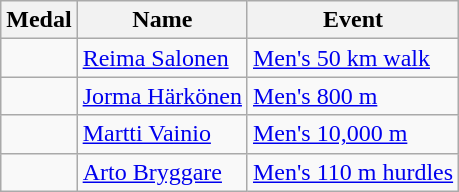<table class="wikitable sortable" style="font-size:100%">
<tr>
<th>Medal</th>
<th>Name</th>
<th>Event</th>
</tr>
<tr>
<td align=center></td>
<td><a href='#'>Reima Salonen</a></td>
<td><a href='#'>Men's 50 km walk</a></td>
</tr>
<tr>
<td align=center></td>
<td><a href='#'>Jorma Härkönen</a></td>
<td><a href='#'>Men's 800 m</a></td>
</tr>
<tr>
<td align=center></td>
<td><a href='#'>Martti Vainio</a></td>
<td><a href='#'>Men's 10,000 m</a></td>
</tr>
<tr>
<td align=center></td>
<td><a href='#'>Arto Bryggare</a></td>
<td><a href='#'>Men's 110 m hurdles</a></td>
</tr>
</table>
